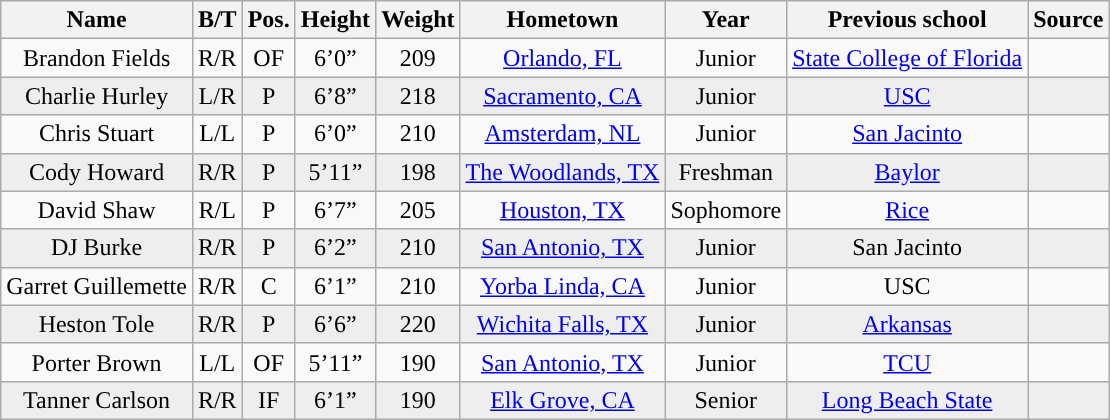<table class="wikitable sortable">
<tr>
<th style="text-align:center; ">Name</th>
<th style="text-align:center; ">B/T</th>
<th style="text-align:center; ">Pos.</th>
<th style="text-align:center; ">Height</th>
<th style="text-align:center; ">Weight</th>
<th style="text-align:center; ">Hometown</th>
<th style="text-align:center; ">Year</th>
<th style="text-align:center; ">Previous school</th>
<th style="text-align:center; ">Source</th>
</tr>
<tr align="center">
<td>Brandon Fields</td>
<td>R/R</td>
<td>OF</td>
<td>6’0”</td>
<td>209</td>
<td><a href='#'>Orlando, FL</a></td>
<td>Junior</td>
<td><a href='#'>State College of Florida</a></td>
<td></td>
</tr>
<tr align="center"style="background:#eeeeee;">
<td>Charlie Hurley</td>
<td>L/R</td>
<td>P</td>
<td>6’8”</td>
<td>218</td>
<td><a href='#'>Sacramento, CA</a></td>
<td>Junior</td>
<td><a href='#'>USC</a></td>
<td></td>
</tr>
<tr align="center">
<td>Chris Stuart</td>
<td>L/L</td>
<td>P</td>
<td>6’0”</td>
<td>210</td>
<td><a href='#'>Amsterdam, NL</a></td>
<td>Junior</td>
<td><a href='#'>San Jacinto</a></td>
<td></td>
</tr>
<tr align="center"style="background:#eeeeee;">
<td>Cody Howard</td>
<td>R/R</td>
<td>P</td>
<td>5’11”</td>
<td>198</td>
<td><a href='#'>The Woodlands, TX</a></td>
<td>Freshman</td>
<td><a href='#'>Baylor</a></td>
<td></td>
</tr>
<tr align="center">
<td>David Shaw</td>
<td>R/L</td>
<td>P</td>
<td>6’7”</td>
<td>205</td>
<td><a href='#'>Houston, TX</a></td>
<td>Sophomore</td>
<td><a href='#'>Rice</a></td>
<td></td>
</tr>
<tr align="center"style="background:#eeeeee;">
<td>DJ Burke</td>
<td>R/R</td>
<td>P</td>
<td>6’2”</td>
<td>210</td>
<td><a href='#'>San Antonio, TX</a></td>
<td>Junior</td>
<td>San Jacinto</td>
<td></td>
</tr>
<tr align="center">
<td>Garret Guillemette</td>
<td>R/R</td>
<td>C</td>
<td>6’1”</td>
<td>210</td>
<td><a href='#'>Yorba Linda, CA</a></td>
<td>Junior</td>
<td>USC</td>
<td></td>
</tr>
<tr align="center"style="background:#eeeeee;">
<td>Heston Tole</td>
<td>R/R</td>
<td>P</td>
<td>6’6”</td>
<td>220</td>
<td><a href='#'>Wichita Falls, TX</a></td>
<td>Junior</td>
<td><a href='#'>Arkansas</a></td>
<td></td>
</tr>
<tr align="center">
<td>Porter Brown</td>
<td>L/L</td>
<td>OF</td>
<td>5’11”</td>
<td>190</td>
<td><a href='#'>San Antonio, TX</a></td>
<td>Junior</td>
<td><a href='#'>TCU</a></td>
<td></td>
</tr>
<tr align="center"style="background:#eeeeee;">
<td>Tanner Carlson</td>
<td>R/R</td>
<td>IF</td>
<td>6’1”</td>
<td>190</td>
<td><a href='#'>Elk Grove, CA</a></td>
<td>Senior</td>
<td><a href='#'>Long Beach State</a></td>
<td></td>
</tr>
</table>
